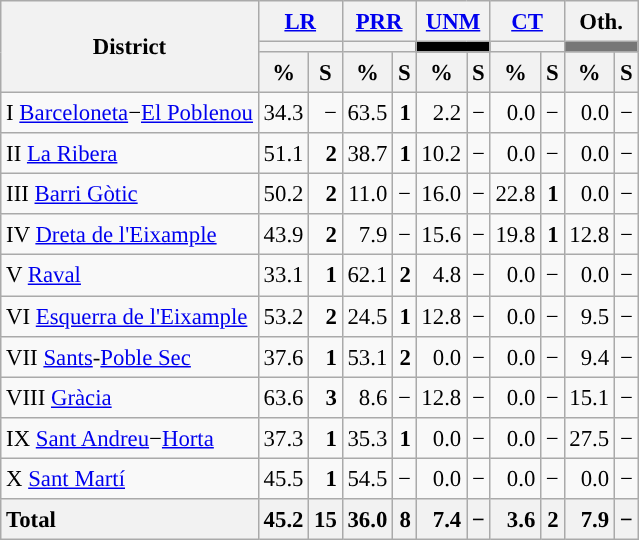<table class='wikitable sortable' style='text-align:right; font-size:95%; line-height:20px;'>
<tr>
<th rowspan='3'>District</th>
<th colspan='2' width='30px'><a href='#'>LR</a></th>
<th colspan='2' width='30px'><a href='#'>PRR</a></th>
<th colspan='2' width='30px'><a href='#'>UNM</a></th>
<th colspan='2' width='30px'><a href='#'>CT</a></th>
<th colspan='2' width='30px'>Oth.</th>
</tr>
<tr>
<th colspan='2' style='background:'></th>
<th colspan='2' style='background:'></th>
<th colspan='2' style='background:#000000'></th>
<th colspan='2' style='background:'></th>
<th colspan='2' style='background:#777777'></th>
</tr>
<tr>
<th data-sort-type='number'>%</th>
<th data-sort-type='number'>S</th>
<th data-sort-type='number'>%</th>
<th data-sort-type='number'>S</th>
<th data-sort-type='number'>%</th>
<th data-sort-type='number'>S</th>
<th data-sort-type='number'>%</th>
<th data-sort-type='number'>S</th>
<th data-sort-type='number'>%</th>
<th data-sort-type='number'>S</th>
</tr>
<tr>
<td style='text-align: left;'>I <a href='#'>Barceloneta</a>−<a href='#'>El Poblenou</a></td>
<td style='text-align: right;'>34.3</td>
<td style='text-align: right;'>−</td>
<td style='text-align: right;'>63.5</td>
<td style='text-align: right;'><strong>1</strong></td>
<td style='text-align: right;'>2.2</td>
<td style='text-align: right;'>−</td>
<td style='text-align: right;'>0.0</td>
<td style='text-align: right;'>−</td>
<td style='text-align: right;'>0.0</td>
<td style='text-align: right;'>−</td>
</tr>
<tr>
<td style='text-align: left;'>II <a href='#'>La Ribera</a></td>
<td style='text-align: right;'>51.1</td>
<td style='text-align: right;'><strong>2</strong></td>
<td style='text-align: right;'>38.7</td>
<td style='text-align: right;'><strong>1</strong></td>
<td style='text-align: right;'>10.2</td>
<td style='text-align: right;'>−</td>
<td style='text-align: right;'>0.0</td>
<td style='text-align: right;'>−</td>
<td style='text-align: right;'>0.0</td>
<td style='text-align: right;'>−</td>
</tr>
<tr>
<td style='text-align: left;'>III <a href='#'>Barri Gòtic</a></td>
<td style='text-align: right;'>50.2</td>
<td style='text-align: right;'><strong>2</strong></td>
<td style='text-align: right;'>11.0</td>
<td style='text-align: right;'>−</td>
<td style='text-align: right;'>16.0</td>
<td style='text-align: right;'>−</td>
<td style='text-align: right;'>22.8</td>
<td style='text-align: right;'><strong>1</strong></td>
<td style='text-align: right;'>0.0</td>
<td style='text-align: right;'>−</td>
</tr>
<tr>
<td style='text-align: left;'>IV <a href='#'>Dreta de l'Eixample</a></td>
<td style='text-align: right;'>43.9</td>
<td style='text-align: right;'><strong>2</strong></td>
<td style='text-align: right;'>7.9</td>
<td style='text-align: right;'>−</td>
<td style='text-align: right;'>15.6</td>
<td style='text-align: right;'>−</td>
<td style='text-align: right;'>19.8</td>
<td style='text-align: right;'><strong>1</strong></td>
<td style='text-align: right;'>12.8</td>
<td style='text-align: right;'>−</td>
</tr>
<tr>
<td style='text-align: left;'>V <a href='#'>Raval</a></td>
<td style='text-align: right;'>33.1</td>
<td style='text-align: right;'><strong>1</strong></td>
<td style='text-align: right;'>62.1</td>
<td style='text-align: right;'><strong>2</strong></td>
<td style='text-align: right;'>4.8</td>
<td style='text-align: right;'>−</td>
<td style='text-align: right;'>0.0</td>
<td style='text-align: right;'>−</td>
<td style='text-align: right;'>0.0</td>
<td style='text-align: right;'>−</td>
</tr>
<tr>
<td style='text-align: left;'>VI <a href='#'>Esquerra de l'Eixample</a></td>
<td style='text-align: right;'>53.2</td>
<td style='text-align: right;'><strong>2</strong></td>
<td style='text-align: right;'>24.5</td>
<td style='text-align: right;'><strong>1</strong></td>
<td style='text-align: right;'>12.8</td>
<td style='text-align: right;'>−</td>
<td style='text-align: right;'>0.0</td>
<td style='text-align: right;'>−</td>
<td style='text-align: right;'>9.5</td>
<td style='text-align: right;'>−</td>
</tr>
<tr>
<td style='text-align: left;'>VII <a href='#'>Sants</a>-<a href='#'>Poble Sec</a></td>
<td style='text-align: right;'>37.6</td>
<td style='text-align: right;'><strong>1</strong></td>
<td style='text-align: right;'>53.1</td>
<td style='text-align: right;'><strong>2</strong></td>
<td style='text-align: right;'>0.0</td>
<td style='text-align: right;'>−</td>
<td style='text-align: right;'>0.0</td>
<td style='text-align: right;'>−</td>
<td style='text-align: right;'>9.4</td>
<td style='text-align: right;'>−</td>
</tr>
<tr>
<td style='text-align: left;'>VIII <a href='#'>Gràcia</a></td>
<td style='text-align: right;'>63.6</td>
<td style='text-align: right;'><strong>3</strong></td>
<td style='text-align: right;'>8.6</td>
<td style='text-align: right;'>−</td>
<td style='text-align: right;'>12.8</td>
<td style='text-align: right;'>−</td>
<td style='text-align: right;'>0.0</td>
<td style='text-align: right;'>−</td>
<td style='text-align: right;'>15.1</td>
<td style='text-align: right;'>−</td>
</tr>
<tr>
<td style='text-align: left;'>IX <a href='#'>Sant Andreu</a>−<a href='#'>Horta</a></td>
<td style='text-align: right;'>37.3</td>
<td style='text-align: right;'><strong>1</strong></td>
<td style='text-align: right;'>35.3</td>
<td style='text-align: right;'><strong>1</strong></td>
<td style='text-align: right;'>0.0</td>
<td style='text-align: right;'>−</td>
<td style='text-align: right;'>0.0</td>
<td style='text-align: right;'>−</td>
<td style='text-align: right;'>27.5</td>
<td style='text-align: right;'>−</td>
</tr>
<tr>
<td style='text-align: left;'>X <a href='#'>Sant Martí</a></td>
<td style='text-align: right;'>45.5</td>
<td style='text-align: right;'><strong>1</strong></td>
<td style='text-align: right;'>54.5</td>
<td style='text-align: right;'>−</td>
<td style='text-align: right;'>0.0</td>
<td style='text-align: right;'>−</td>
<td style='text-align: right;'>0.0</td>
<td style='text-align: right;'>−</td>
<td style='text-align: right;'>0.0</td>
<td style='text-align: right;'>−</td>
</tr>
<tr>
<th style='text-align: left;'>Total</th>
<th style='text-align: right;'>45.2</th>
<th style='text-align: right;'><strong>15</strong></th>
<th style='text-align: right;'>36.0</th>
<th style='text-align: right;'><strong>8</strong></th>
<th style='text-align: right;'>7.4</th>
<th style='text-align: right;'>−</th>
<th style='text-align: right;'>3.6</th>
<th style='text-align: right;'><strong>2</strong></th>
<th style='text-align: right;'>7.9</th>
<th style='text-align: right;'>−</th>
</tr>
</table>
